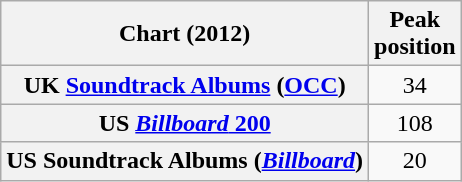<table class="wikitable plainrowheaders" style="text-align:center">
<tr>
<th scope="col">Chart (2012)</th>
<th scope="col">Peak<br>position</th>
</tr>
<tr>
<th scope="row">UK <a href='#'>Soundtrack Albums</a> (<a href='#'>OCC</a>)</th>
<td style="text-align:center;">34</td>
</tr>
<tr>
<th scope="row">US <a href='#'><em>Billboard</em> 200</a></th>
<td style="text-align:center;">108</td>
</tr>
<tr>
<th scope="row">US Soundtrack Albums (<a href='#'><em>Billboard</em></a>)</th>
<td style="text-align:center;">20</td>
</tr>
</table>
